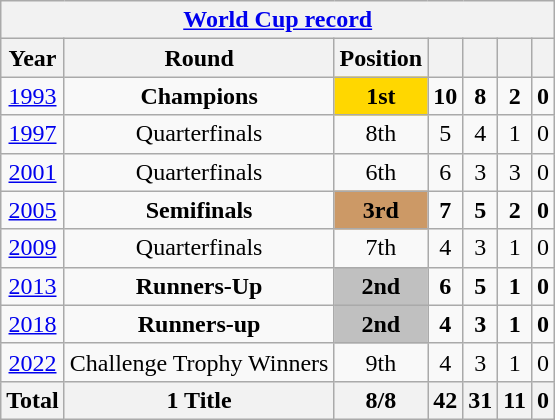<table class="wikitable" style="text-align: center;">
<tr>
<th colspan=10><a href='#'>World Cup record</a></th>
</tr>
<tr>
<th>Year</th>
<th>Round</th>
<th>Position</th>
<th></th>
<th></th>
<th></th>
<th></th>
</tr>
<tr>
<td> <a href='#'>1993</a></td>
<td><strong>Champions</strong></td>
<td bgcolor=gold><strong>1st</strong></td>
<td><strong>10</strong></td>
<td><strong>8</strong></td>
<td><strong>2</strong></td>
<td><strong>0</strong></td>
</tr>
<tr>
<td> <a href='#'>1997</a></td>
<td>Quarterfinals</td>
<td>8th</td>
<td>5</td>
<td>4</td>
<td>1</td>
<td>0</td>
</tr>
<tr>
<td> <a href='#'>2001</a></td>
<td>Quarterfinals</td>
<td>6th</td>
<td>6</td>
<td>3</td>
<td>3</td>
<td>0</td>
</tr>
<tr>
<td> <a href='#'>2005</a></td>
<td><strong>Semifinals</strong></td>
<td bgcolor=cc9966><strong>3rd</strong></td>
<td><strong>7</strong></td>
<td><strong>5</strong></td>
<td><strong>2</strong></td>
<td><strong>0</strong></td>
</tr>
<tr>
<td> <a href='#'>2009</a></td>
<td>Quarterfinals</td>
<td>7th</td>
<td>4</td>
<td>3</td>
<td>1</td>
<td>0</td>
</tr>
<tr>
<td> <a href='#'>2013</a></td>
<td><strong>Runners-Up</strong></td>
<td bgcolor=silver><strong>2nd</strong></td>
<td><strong>6</strong></td>
<td><strong>5</strong></td>
<td><strong>1</strong></td>
<td><strong>0</strong></td>
</tr>
<tr>
<td> <a href='#'>2018</a></td>
<td><strong>Runners-up</strong></td>
<td bgcolor=silver><strong>2nd</strong></td>
<td><strong>4</strong></td>
<td><strong>3</strong></td>
<td><strong>1</strong></td>
<td><strong>0</strong></td>
</tr>
<tr>
<td> <a href='#'>2022</a></td>
<td>Challenge Trophy Winners</td>
<td>9th</td>
<td>4</td>
<td>3</td>
<td>1</td>
<td>0</td>
</tr>
<tr>
<th>Total</th>
<th>1 Title</th>
<th>8/8</th>
<th>42</th>
<th>31</th>
<th>11</th>
<th>0</th>
</tr>
</table>
